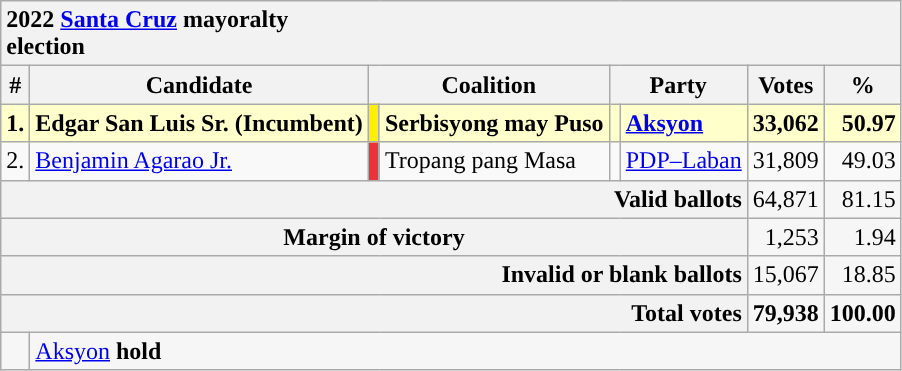<table class="wikitable" style="text-align:right">
<tr>
<th colspan="8" style="text-align:left;">2022 <a href='#'>Santa Cruz</a> mayoralty<br>election</th>
</tr>
<tr>
<th>#</th>
<th>Candidate</th>
<th colspan="2">Coalition</th>
<th colspan="2">Party</th>
<th>Votes</th>
<th>%</th>
</tr>
<tr style="background-color:#FFFFCC;">
<td style="text-align:center;"><strong>1.</strong></td>
<td style="text-align:left;"><strong>Edgar San Luis Sr. (Incumbent)</strong></td>
<td style="background-color:#FFEF00;"></td>
<td style="text-align:left;"><strong>Serbisyong may Puso</strong></td>
<td style="background:"></td>
<td style="text-align:left;"><strong><a href='#'>Aksyon</a></strong></td>
<td><strong>33,062</strong></td>
<td><strong>50.97</strong></td>
</tr>
<tr>
<td style="text-align:center;">2.</td>
<td style="text-align:left;"><a href='#'>Benjamin Agarao Jr.</a></td>
<td style="background-color:#ED3239;"></td>
<td style="text-align:left;">Tropang pang Masa</td>
<td style="background:"></td>
<td style="text-align:left;"><a href='#'>PDP–Laban</a></td>
<td>31,809</td>
<td>49.03</td>
</tr>
<tr style="background-color:#F6F6F6;">
<th colspan="6" style="text-align:right;">Valid ballots</th>
<td>64,871</td>
<td>81.15</td>
</tr>
<tr style="background-color:#F6F6F6;">
<th colspan="6"><strong>Margin of victory</strong></th>
<td>1,253</td>
<td>1.94</td>
</tr>
<tr style="background-color:#F6F6F6;">
<th colspan="6" style="text-align:right;">Invalid or blank ballots</th>
<td>15,067</td>
<td>18.85</td>
</tr>
<tr style="background-color:#F6F6F6;">
<th colspan="6" style="text-align:right;">Total votes</th>
<td><strong>79,938</strong></td>
<td><strong>100.00</strong></td>
</tr>
<tr style="background-color:#F6F6F6;">
<td style="background:"></td>
<td colspan="7" style="text-align:left;"><a href='#'>Aksyon</a> <strong>hold</strong></td>
</tr>
</table>
